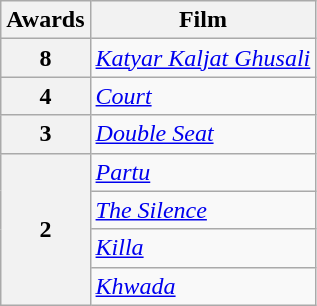<table class="wikitable" style="display:inline-table;">
<tr>
<th>Awards</th>
<th>Film</th>
</tr>
<tr>
<th scope="row">8</th>
<td><em><a href='#'>Katyar Kaljat Ghusali</a></em></td>
</tr>
<tr>
<th>4</th>
<td><em><a href='#'>Court</a></em></td>
</tr>
<tr>
<th>3</th>
<td><em><a href='#'>Double Seat</a></em></td>
</tr>
<tr>
<th rowspan="4">2</th>
<td><em><a href='#'>Partu</a></em></td>
</tr>
<tr>
<td><em><a href='#'>The Silence</a></em></td>
</tr>
<tr>
<td><em><a href='#'>Killa</a></em></td>
</tr>
<tr>
<td><em><a href='#'>Khwada</a></em></td>
</tr>
</table>
